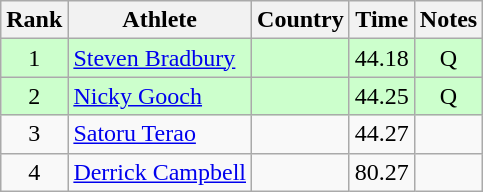<table class="wikitable" style="text-align:center">
<tr>
<th>Rank</th>
<th>Athlete</th>
<th>Country</th>
<th>Time</th>
<th>Notes</th>
</tr>
<tr bgcolor=ccffcc>
<td>1</td>
<td align=left><a href='#'>Steven Bradbury</a></td>
<td align=left></td>
<td>44.18</td>
<td>Q</td>
</tr>
<tr bgcolor=ccffcc>
<td>2</td>
<td align=left><a href='#'>Nicky Gooch</a></td>
<td align=left></td>
<td>44.25</td>
<td>Q</td>
</tr>
<tr>
<td>3</td>
<td align=left><a href='#'>Satoru Terao</a></td>
<td align=left></td>
<td>44.27</td>
<td></td>
</tr>
<tr>
<td>4</td>
<td align=left><a href='#'>Derrick Campbell</a></td>
<td align=left></td>
<td>80.27</td>
<td></td>
</tr>
</table>
